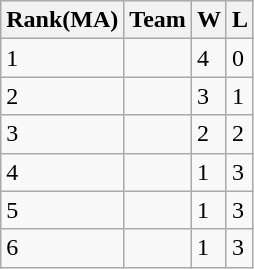<table class="wikitable">
<tr>
<th>Rank(MA)</th>
<th>Team</th>
<th>W</th>
<th>L</th>
</tr>
<tr>
<td>1</td>
<td></td>
<td>4</td>
<td>0</td>
</tr>
<tr>
<td>2</td>
<td></td>
<td>3</td>
<td>1</td>
</tr>
<tr>
<td>3</td>
<td></td>
<td>2</td>
<td>2</td>
</tr>
<tr>
<td>4</td>
<td></td>
<td>1</td>
<td>3</td>
</tr>
<tr>
<td>5</td>
<td></td>
<td>1</td>
<td>3</td>
</tr>
<tr>
<td>6</td>
<td></td>
<td>1</td>
<td>3</td>
</tr>
</table>
